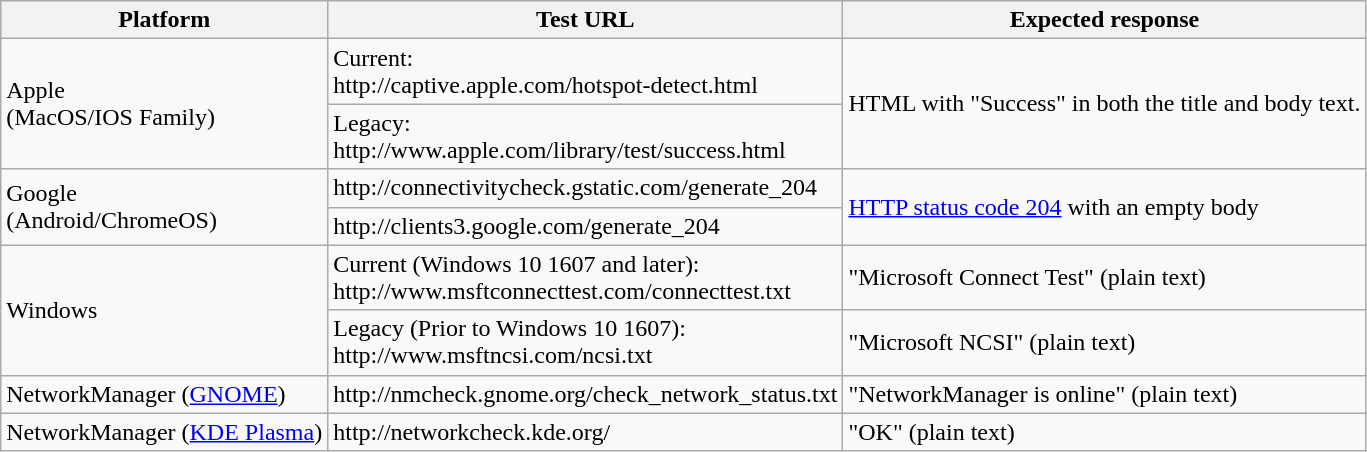<table class="wikitable">
<tr>
<th>Platform</th>
<th>Test URL</th>
<th>Expected response</th>
</tr>
<tr>
<td rowspan="2">Apple<br>(MacOS/IOS Family)</td>
<td>Current:<br>http://captive.apple.com/hotspot-detect.html</td>
<td rowspan="2">HTML with "Success" in both the title and body text.</td>
</tr>
<tr>
<td>Legacy:<br>http://www.apple.com/library/test/success.html</td>
</tr>
<tr>
<td rowspan="2">Google<br>(Android/ChromeOS)</td>
<td>http://connectivitycheck.gstatic.com/generate_204</td>
<td rowspan="2"><a href='#'>HTTP status code 204</a> with an empty body</td>
</tr>
<tr>
<td>http://clients3.google.com/generate_204</td>
</tr>
<tr>
<td rowspan="2">Windows</td>
<td>Current (Windows 10 1607 and later):<br>http://www.msftconnecttest.com/connecttest.txt</td>
<td>"Microsoft Connect Test" (plain text)</td>
</tr>
<tr>
<td>Legacy (Prior to Windows 10 1607):<br>http://www.msftncsi.com/ncsi.txt</td>
<td>"Microsoft NCSI" (plain text)</td>
</tr>
<tr>
<td>NetworkManager (<a href='#'>GNOME</a>)</td>
<td>http://nmcheck.gnome.org/check_network_status.txt</td>
<td>"NetworkManager is online" (plain text)</td>
</tr>
<tr>
<td>NetworkManager (<a href='#'>KDE Plasma</a>)</td>
<td>http://networkcheck.kde.org/</td>
<td>"OK" (plain text)</td>
</tr>
</table>
